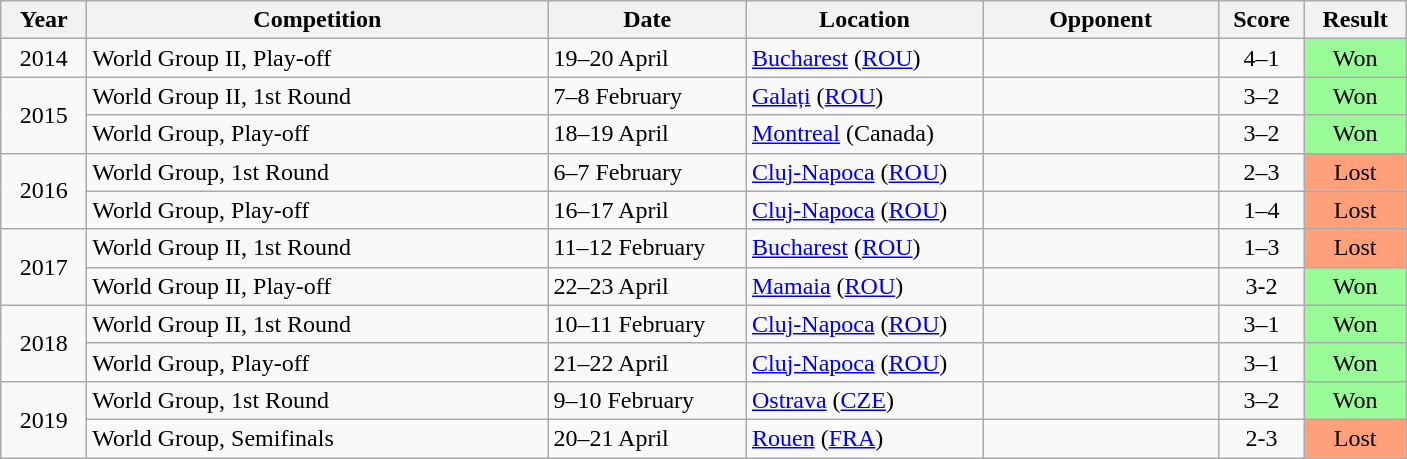<table class="wikitable">
<tr>
<th style="width:50px">Year</th>
<th style="width:300px">Competition</th>
<th style="width:125px">Date</th>
<th style="width:150px">Location</th>
<th style="width:150px">Opponent</th>
<th style="width:50px">Score</th>
<th style="width:60px">Result</th>
</tr>
<tr>
<td style="text-align:center;">2014</td>
<td>World Group II, Play-off</td>
<td>19–20 April</td>
<td><a href='#'>Bucharest</a> (<a href='#'>ROU</a>)</td>
<td></td>
<td style="text-align:center;">4–1</td>
<td style="text-align:center; background:#98fb98;">Won</td>
</tr>
<tr>
<td style="text-align:center;" rowspan="2">2015</td>
<td>World Group II, 1st Round</td>
<td>7–8 February</td>
<td><a href='#'>Galați</a> (<a href='#'>ROU</a>)</td>
<td></td>
<td style="text-align:center;">3–2</td>
<td style="text-align:center; background:#98fb98;">Won</td>
</tr>
<tr>
<td>World Group, Play-off</td>
<td>18–19 April</td>
<td><a href='#'>Montreal</a> (Canada)</td>
<td></td>
<td style="text-align:center;">3–2</td>
<td style="text-align:center; background:#98fb98;">Won</td>
</tr>
<tr>
<td style="text-align:center;" rowspan="2">2016</td>
<td>World Group, 1st Round</td>
<td>6–7 February</td>
<td><a href='#'>Cluj-Napoca</a> (<a href='#'>ROU</a>)</td>
<td></td>
<td style="text-align:center;">2–3</td>
<td style="text-align:center; background:#ffa07a;">Lost</td>
</tr>
<tr>
<td>World Group, Play-off</td>
<td>16–17 April</td>
<td><a href='#'>Cluj-Napoca</a> (<a href='#'>ROU</a>)</td>
<td></td>
<td style="text-align:center;">1–4</td>
<td style="text-align:center; background:#ffa07a;">Lost</td>
</tr>
<tr>
<td style="text-align:center;" rowspan="2">2017</td>
<td>World Group II, 1st Round</td>
<td>11–12 February</td>
<td><a href='#'>Bucharest</a> (<a href='#'>ROU</a>)</td>
<td></td>
<td style="text-align:center;">1–3</td>
<td style="text-align:center; background:#ffa07a;">Lost</td>
</tr>
<tr>
<td>World Group II, Play-off</td>
<td>22–23 April</td>
<td><a href='#'>Mamaia</a> (<a href='#'>ROU</a>)</td>
<td></td>
<td style="text-align:center;">3-2</td>
<td style="text-align:center; background:#98fb98;">Won</td>
</tr>
<tr>
<td style="text-align:center;" rowspan="2">2018</td>
<td>World Group II, 1st Round</td>
<td>10–11 February</td>
<td><a href='#'>Cluj-Napoca</a> (<a href='#'>ROU</a>)</td>
<td></td>
<td style="text-align:center;">3–1</td>
<td style="text-align:center; background:#98fb98;">Won</td>
</tr>
<tr>
<td>World Group, Play-off</td>
<td>21–22 April</td>
<td><a href='#'>Cluj-Napoca</a> (<a href='#'>ROU</a>)</td>
<td></td>
<td style="text-align:center;">3–1</td>
<td style="text-align:center; background:#98fb98;">Won</td>
</tr>
<tr>
<td style="text-align:center;" rowspan="2">2019</td>
<td>World Group, 1st Round</td>
<td>9–10 February</td>
<td><a href='#'>Ostrava</a> (<a href='#'>CZE</a>)</td>
<td></td>
<td style="text-align:center;">3–2</td>
<td style="text-align:center; background:#98fb98;">Won</td>
</tr>
<tr>
<td>World Group, Semifinals</td>
<td>20–21 April</td>
<td><a href='#'>Rouen</a> (<a href='#'>FRA</a>)</td>
<td></td>
<td style="text-align:center;">2-3</td>
<td style="text-align:center; background:#ffa07a;">Lost</td>
</tr>
</table>
